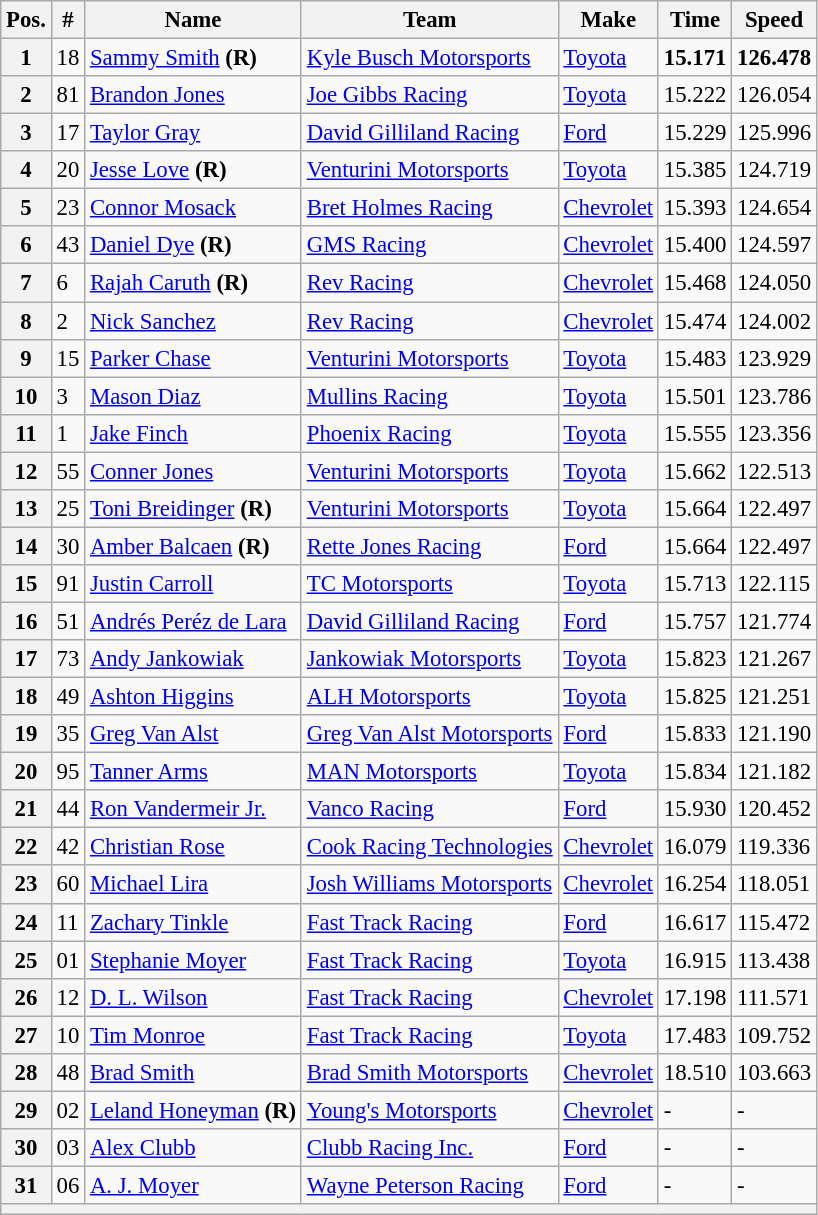<table class="wikitable" style="font-size:95%">
<tr>
<th>Pos.</th>
<th>#</th>
<th>Name</th>
<th>Team</th>
<th>Make</th>
<th>Time</th>
<th>Speed</th>
</tr>
<tr>
<th>1</th>
<td>18</td>
<td><a href='#'>Sammy Smith</a> <strong>(R)</strong></td>
<td><a href='#'>Kyle Busch Motorsports</a></td>
<td><a href='#'>Toyota</a></td>
<td><strong>15.171</strong></td>
<td><strong>126.478</strong></td>
</tr>
<tr>
<th>2</th>
<td>81</td>
<td><a href='#'>Brandon Jones</a></td>
<td><a href='#'>Joe Gibbs Racing</a></td>
<td><a href='#'>Toyota</a></td>
<td>15.222</td>
<td>126.054</td>
</tr>
<tr>
<th>3</th>
<td>17</td>
<td><a href='#'>Taylor Gray</a></td>
<td><a href='#'>David Gilliland Racing</a></td>
<td><a href='#'>Ford</a></td>
<td>15.229</td>
<td>125.996</td>
</tr>
<tr>
<th>4</th>
<td>20</td>
<td><a href='#'>Jesse Love</a> <strong>(R)</strong></td>
<td><a href='#'>Venturini Motorsports</a></td>
<td><a href='#'>Toyota</a></td>
<td>15.385</td>
<td>124.719</td>
</tr>
<tr>
<th>5</th>
<td>23</td>
<td><a href='#'>Connor Mosack</a></td>
<td><a href='#'>Bret Holmes Racing</a></td>
<td><a href='#'>Chevrolet</a></td>
<td>15.393</td>
<td>124.654</td>
</tr>
<tr>
<th>6</th>
<td>43</td>
<td><a href='#'>Daniel Dye</a> <strong>(R)</strong></td>
<td><a href='#'>GMS Racing</a></td>
<td><a href='#'>Chevrolet</a></td>
<td>15.400</td>
<td>124.597</td>
</tr>
<tr>
<th>7</th>
<td>6</td>
<td><a href='#'>Rajah Caruth</a> <strong>(R)</strong></td>
<td><a href='#'>Rev Racing</a></td>
<td><a href='#'>Chevrolet</a></td>
<td>15.468</td>
<td>124.050</td>
</tr>
<tr>
<th>8</th>
<td>2</td>
<td><a href='#'>Nick Sanchez</a></td>
<td><a href='#'>Rev Racing</a></td>
<td><a href='#'>Chevrolet</a></td>
<td>15.474</td>
<td>124.002</td>
</tr>
<tr>
<th>9</th>
<td>15</td>
<td><a href='#'>Parker Chase</a></td>
<td><a href='#'>Venturini Motorsports</a></td>
<td><a href='#'>Toyota</a></td>
<td>15.483</td>
<td>123.929</td>
</tr>
<tr>
<th>10</th>
<td>3</td>
<td><a href='#'>Mason Diaz</a></td>
<td><a href='#'>Mullins Racing</a></td>
<td><a href='#'>Toyota</a></td>
<td>15.501</td>
<td>123.786</td>
</tr>
<tr>
<th>11</th>
<td>1</td>
<td><a href='#'>Jake Finch</a></td>
<td><a href='#'>Phoenix Racing</a></td>
<td><a href='#'>Toyota</a></td>
<td>15.555</td>
<td>123.356</td>
</tr>
<tr>
<th>12</th>
<td>55</td>
<td><a href='#'>Conner Jones</a></td>
<td><a href='#'>Venturini Motorsports</a></td>
<td><a href='#'>Toyota</a></td>
<td>15.662</td>
<td>122.513</td>
</tr>
<tr>
<th>13</th>
<td>25</td>
<td><a href='#'>Toni Breidinger</a> <strong>(R)</strong></td>
<td><a href='#'>Venturini Motorsports</a></td>
<td><a href='#'>Toyota</a></td>
<td>15.664</td>
<td>122.497</td>
</tr>
<tr>
<th>14</th>
<td>30</td>
<td><a href='#'>Amber Balcaen</a> <strong>(R)</strong></td>
<td><a href='#'>Rette Jones Racing</a></td>
<td><a href='#'>Ford</a></td>
<td>15.664</td>
<td>122.497</td>
</tr>
<tr>
<th>15</th>
<td>91</td>
<td><a href='#'>Justin Carroll</a></td>
<td><a href='#'>TC Motorsports</a></td>
<td><a href='#'>Toyota</a></td>
<td>15.713</td>
<td>122.115</td>
</tr>
<tr>
<th>16</th>
<td>51</td>
<td><a href='#'>Andrés Peréz de Lara</a></td>
<td><a href='#'>David Gilliland Racing</a></td>
<td><a href='#'>Ford</a></td>
<td>15.757</td>
<td>121.774</td>
</tr>
<tr>
<th>17</th>
<td>73</td>
<td><a href='#'>Andy Jankowiak</a></td>
<td><a href='#'>Jankowiak Motorsports</a></td>
<td><a href='#'>Toyota</a></td>
<td>15.823</td>
<td>121.267</td>
</tr>
<tr>
<th>18</th>
<td>49</td>
<td><a href='#'>Ashton Higgins</a></td>
<td><a href='#'>ALH Motorsports</a></td>
<td><a href='#'>Toyota</a></td>
<td>15.825</td>
<td>121.251</td>
</tr>
<tr>
<th>19</th>
<td>35</td>
<td><a href='#'>Greg Van Alst</a></td>
<td><a href='#'>Greg Van Alst Motorsports</a></td>
<td><a href='#'>Ford</a></td>
<td>15.833</td>
<td>121.190</td>
</tr>
<tr>
<th>20</th>
<td>95</td>
<td><a href='#'>Tanner Arms</a></td>
<td><a href='#'>MAN Motorsports</a></td>
<td><a href='#'>Toyota</a></td>
<td>15.834</td>
<td>121.182</td>
</tr>
<tr>
<th>21</th>
<td>44</td>
<td><a href='#'>Ron Vandermeir Jr.</a></td>
<td><a href='#'>Vanco Racing</a></td>
<td><a href='#'>Ford</a></td>
<td>15.930</td>
<td>120.452</td>
</tr>
<tr>
<th>22</th>
<td>42</td>
<td><a href='#'>Christian Rose</a></td>
<td><a href='#'>Cook Racing Technologies</a></td>
<td><a href='#'>Chevrolet</a></td>
<td>16.079</td>
<td>119.336</td>
</tr>
<tr>
<th>23</th>
<td>60</td>
<td><a href='#'>Michael Lira</a></td>
<td><a href='#'>Josh Williams Motorsports</a></td>
<td><a href='#'>Chevrolet</a></td>
<td>16.254</td>
<td>118.051</td>
</tr>
<tr>
<th>24</th>
<td>11</td>
<td><a href='#'>Zachary Tinkle</a></td>
<td><a href='#'>Fast Track Racing</a></td>
<td><a href='#'>Ford</a></td>
<td>16.617</td>
<td>115.472</td>
</tr>
<tr>
<th>25</th>
<td>01</td>
<td><a href='#'>Stephanie Moyer</a></td>
<td><a href='#'>Fast Track Racing</a></td>
<td><a href='#'>Toyota</a></td>
<td>16.915</td>
<td>113.438</td>
</tr>
<tr>
<th>26</th>
<td>12</td>
<td><a href='#'>D. L. Wilson</a></td>
<td><a href='#'>Fast Track Racing</a></td>
<td><a href='#'>Chevrolet</a></td>
<td>17.198</td>
<td>111.571</td>
</tr>
<tr>
<th>27</th>
<td>10</td>
<td><a href='#'>Tim Monroe</a></td>
<td><a href='#'>Fast Track Racing</a></td>
<td><a href='#'>Toyota</a></td>
<td>17.483</td>
<td>109.752</td>
</tr>
<tr>
<th>28</th>
<td>48</td>
<td><a href='#'>Brad Smith</a></td>
<td><a href='#'>Brad Smith Motorsports</a></td>
<td><a href='#'>Chevrolet</a></td>
<td>18.510</td>
<td>103.663</td>
</tr>
<tr>
<th>29</th>
<td>02</td>
<td><a href='#'>Leland Honeyman</a> <strong>(R)</strong></td>
<td><a href='#'>Young's Motorsports</a></td>
<td><a href='#'>Chevrolet</a></td>
<td>-</td>
<td>-</td>
</tr>
<tr>
<th>30</th>
<td>03</td>
<td><a href='#'>Alex Clubb</a></td>
<td><a href='#'>Clubb Racing Inc.</a></td>
<td><a href='#'>Ford</a></td>
<td>-</td>
<td>-</td>
</tr>
<tr>
<th>31</th>
<td>06</td>
<td><a href='#'>A. J. Moyer</a></td>
<td><a href='#'>Wayne Peterson Racing</a></td>
<td><a href='#'>Ford</a></td>
<td>-</td>
<td>-</td>
</tr>
<tr>
<th colspan="7"></th>
</tr>
</table>
